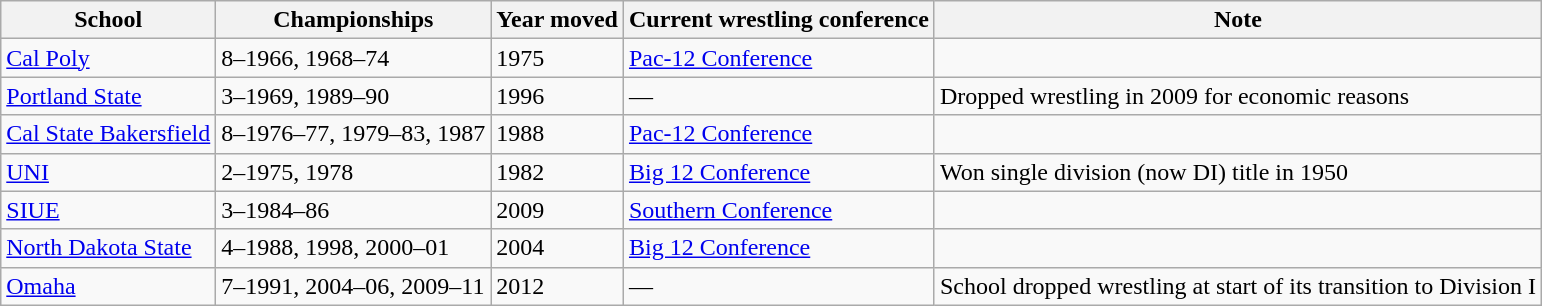<table class="wikitable">
<tr>
<th>School</th>
<th>Championships</th>
<th>Year moved</th>
<th>Current wrestling conference</th>
<th>Note</th>
</tr>
<tr>
<td><a href='#'>Cal Poly</a></td>
<td>8–1966, 1968–74</td>
<td>1975</td>
<td><a href='#'>Pac-12 Conference</a></td>
<td></td>
</tr>
<tr>
<td><a href='#'>Portland State</a></td>
<td>3–1969, 1989–90</td>
<td>1996</td>
<td>—</td>
<td>Dropped wrestling in 2009 for economic reasons</td>
</tr>
<tr>
<td><a href='#'>Cal State Bakersfield</a></td>
<td>8–1976–77, 1979–83, 1987</td>
<td>1988</td>
<td><a href='#'>Pac-12 Conference</a></td>
<td></td>
</tr>
<tr>
<td><a href='#'>UNI</a></td>
<td>2–1975, 1978</td>
<td>1982</td>
<td><a href='#'>Big 12 Conference</a></td>
<td>Won single division (now DI) title in 1950</td>
</tr>
<tr>
<td><a href='#'>SIUE</a></td>
<td>3–1984–86</td>
<td>2009</td>
<td><a href='#'>Southern Conference</a></td>
<td></td>
</tr>
<tr>
<td><a href='#'>North Dakota State</a></td>
<td>4–1988, 1998, 2000–01</td>
<td>2004</td>
<td><a href='#'>Big 12 Conference</a></td>
<td></td>
</tr>
<tr>
<td><a href='#'>Omaha</a></td>
<td>7–1991, 2004–06, 2009–11</td>
<td>2012</td>
<td>—</td>
<td>School dropped wrestling at start of its transition to Division I</td>
</tr>
</table>
